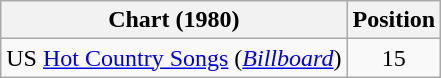<table class="wikitable sortable">
<tr>
<th scope="col">Chart (1980)</th>
<th scope="col">Position</th>
</tr>
<tr>
<td>US <a href='#'>Hot Country Songs</a> (<em><a href='#'>Billboard</a></em>)</td>
<td align="center">15</td>
</tr>
</table>
